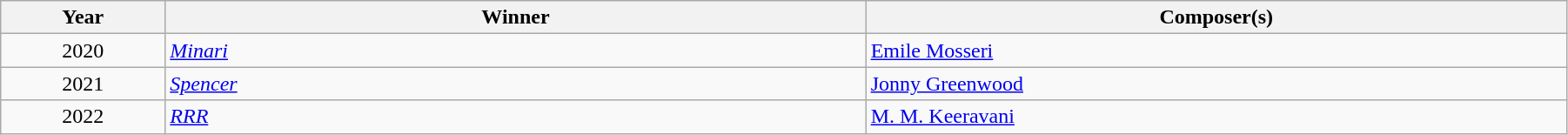<table class="wikitable" width="95%" cellpadding="5">
<tr>
<th width="100"><strong>Year</strong></th>
<th width="450"><strong>Winner</strong></th>
<th width="450"><strong>Composer(s)</strong></th>
</tr>
<tr>
<td style="text-align:center;">2020</td>
<td><em><a href='#'>Minari</a></em></td>
<td><a href='#'>Emile Mosseri</a></td>
</tr>
<tr>
<td style="text-align:center;">2021</td>
<td><em><a href='#'>Spencer</a></em></td>
<td><a href='#'>Jonny Greenwood</a></td>
</tr>
<tr>
<td style="text-align:center;">2022</td>
<td><em><a href='#'>RRR</a></em></td>
<td><a href='#'>M. M. Keeravani</a></td>
</tr>
</table>
